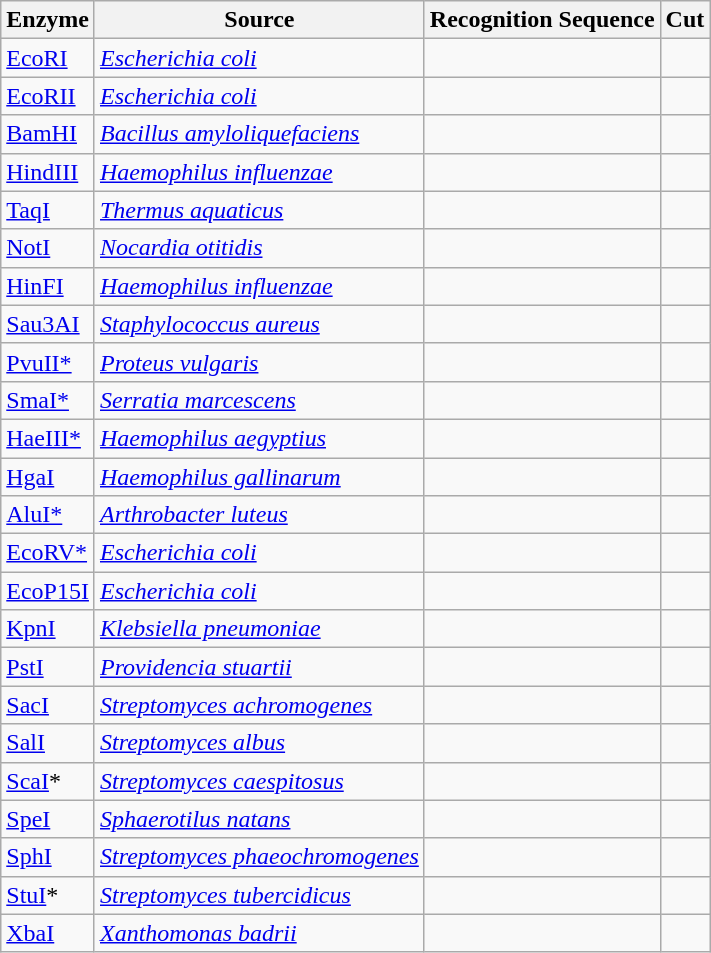<table class="wikitable sortable" style="border:1px solid #aaa;">
<tr>
<th>Enzyme</th>
<th>Source</th>
<th>Recognition Sequence</th>
<th>Cut</th>
</tr>
<tr>
<td><a href='#'>EcoRI</a></td>
<td><em><a href='#'>Escherichia coli</a></em></td>
<td><br></td>
<td><br></td>
</tr>
<tr>
<td><a href='#'>EcoRII</a></td>
<td><em><a href='#'>Escherichia coli</a></em></td>
<td><br></td>
<td><br></td>
</tr>
<tr>
<td><a href='#'>BamHI</a></td>
<td><em><a href='#'>Bacillus amyloliquefaciens</a></em></td>
<td><br></td>
<td><br></td>
</tr>
<tr>
<td><a href='#'>HindIII</a></td>
<td><em><a href='#'>Haemophilus influenzae</a></em></td>
<td><br></td>
<td><br></td>
</tr>
<tr>
<td><a href='#'>TaqI</a></td>
<td><em><a href='#'>Thermus aquaticus</a></em></td>
<td><br></td>
<td><br></td>
</tr>
<tr>
<td><a href='#'>NotI</a></td>
<td><em><a href='#'>Nocardia otitidis</a></em></td>
<td><br></td>
<td><br></td>
</tr>
<tr>
<td><a href='#'>HinFI</a></td>
<td><em><a href='#'>Haemophilus influenzae</a></em></td>
<td><br></td>
<td><br></td>
</tr>
<tr>
<td><a href='#'>Sau3AI</a></td>
<td><em><a href='#'>Staphylococcus aureus</a></em></td>
<td><br></td>
<td><br></td>
</tr>
<tr>
<td><a href='#'>PvuII*</a></td>
<td><em><a href='#'>Proteus vulgaris</a></em></td>
<td><br></td>
<td><br></td>
</tr>
<tr>
<td><a href='#'>SmaI*</a></td>
<td><em><a href='#'>Serratia marcescens</a></em></td>
<td><br></td>
<td><br></td>
</tr>
<tr>
<td><a href='#'>HaeIII*</a></td>
<td><em><a href='#'>Haemophilus aegyptius</a></em></td>
<td><br></td>
<td><br></td>
</tr>
<tr>
<td><a href='#'>HgaI</a></td>
<td><em><a href='#'>Haemophilus gallinarum</a></em></td>
<td><br></td>
<td><br></td>
</tr>
<tr>
<td><a href='#'>AluI*</a></td>
<td><em><a href='#'>Arthrobacter luteus</a></em></td>
<td><br></td>
<td><br></td>
</tr>
<tr>
<td><a href='#'>EcoRV*</a></td>
<td><em><a href='#'>Escherichia coli</a></em></td>
<td><br></td>
<td><br></td>
</tr>
<tr>
<td><a href='#'>EcoP15I</a></td>
<td><em><a href='#'>Escherichia coli</a></em></td>
<td><br></td>
<td><br></td>
</tr>
<tr>
<td><a href='#'>KpnI</a></td>
<td><em><a href='#'>Klebsiella pneumoniae</a></em></td>
<td><br></td>
<td><br></td>
</tr>
<tr>
<td><a href='#'>PstI</a></td>
<td><em><a href='#'>Providencia stuartii</a></em></td>
<td><br></td>
<td><br></td>
</tr>
<tr>
<td><a href='#'>SacI</a></td>
<td><em><a href='#'>Streptomyces achromogenes</a></em></td>
<td><br></td>
<td><br></td>
</tr>
<tr>
<td><a href='#'>SalI</a></td>
<td><em><a href='#'>Streptomyces albus</a></em></td>
<td><br></td>
<td><br></td>
</tr>
<tr>
<td><a href='#'>ScaI</a>*</td>
<td><em><a href='#'>Streptomyces caespitosus</a></em></td>
<td><br></td>
<td><br></td>
</tr>
<tr>
<td><a href='#'>SpeI</a></td>
<td><em><a href='#'>Sphaerotilus natans</a></em></td>
<td><br></td>
<td><br></td>
</tr>
<tr>
<td><a href='#'>SphI</a></td>
<td><em><a href='#'>Streptomyces phaeochromogenes</a></em></td>
<td><br></td>
<td><br></td>
</tr>
<tr>
<td><a href='#'>StuI</a>*</td>
<td><em><a href='#'>Streptomyces tubercidicus</a></em></td>
<td><br></td>
<td><br></td>
</tr>
<tr>
<td><a href='#'>XbaI</a></td>
<td><em><a href='#'>Xanthomonas badrii</a></em></td>
<td><br></td>
<td><br></td>
</tr>
</table>
